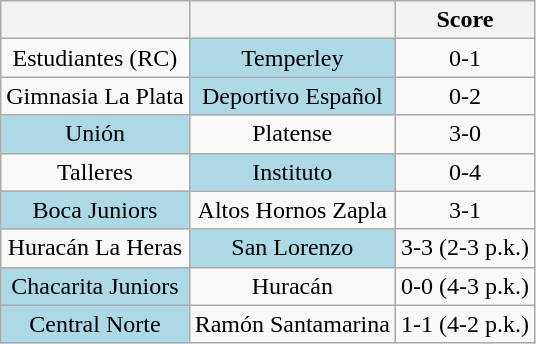<table class="wikitable" style="text-align: center;">
<tr>
<th></th>
<th></th>
<th>Score</th>
</tr>
<tr>
<td>Estudiantes (RC)</td>
<td bgcolor="lightblue">Temperley</td>
<td>0-1</td>
</tr>
<tr>
<td>Gimnasia La Plata</td>
<td bgcolor="lightblue">Deportivo Español</td>
<td>0-2</td>
</tr>
<tr>
<td bgcolor="lightblue">Unión</td>
<td>Platense</td>
<td>3-0</td>
</tr>
<tr>
<td>Talleres</td>
<td bgcolor="lightblue">Instituto</td>
<td>0-4</td>
</tr>
<tr>
<td bgcolor="lightblue">Boca Juniors</td>
<td>Altos Hornos Zapla</td>
<td>3-1</td>
</tr>
<tr>
<td>Huracán La Heras</td>
<td bgcolor="lightblue">San Lorenzo</td>
<td>3-3 (2-3 p.k.)</td>
</tr>
<tr>
<td bgcolor="lightblue">Chacarita Juniors</td>
<td>Huracán</td>
<td>0-0 (4-3 p.k.)</td>
</tr>
<tr>
<td bgcolor="lightblue">Central Norte</td>
<td>Ramón Santamarina</td>
<td>1-1 (4-2 p.k.)</td>
</tr>
</table>
